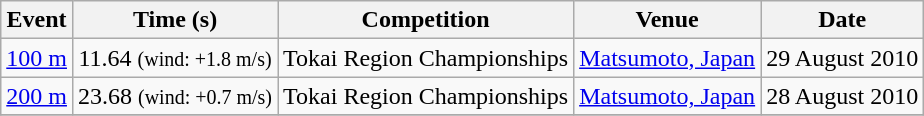<table class="wikitable" style=text-align:center>
<tr>
<th>Event</th>
<th>Time (s)</th>
<th>Competition</th>
<th>Venue</th>
<th>Date</th>
</tr>
<tr>
<td><a href='#'>100&nbsp;m</a></td>
<td>11.64 <small>(wind: +1.8 m/s)</small></td>
<td>Tokai Region Championships</td>
<td><a href='#'>Matsumoto, Japan</a></td>
<td>29 August 2010</td>
</tr>
<tr>
<td><a href='#'>200&nbsp;m</a></td>
<td>23.68 <small>(wind: +0.7 m/s)</small></td>
<td>Tokai Region Championships</td>
<td><a href='#'>Matsumoto, Japan</a></td>
<td>28 August 2010</td>
</tr>
<tr>
</tr>
</table>
